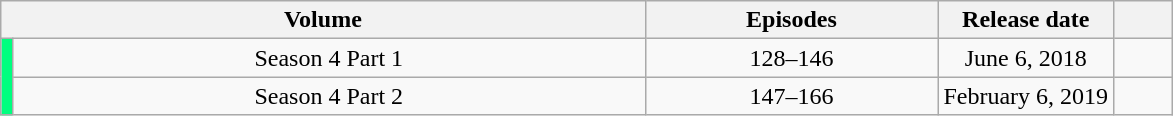<table class="wikitable" style="text-align: center;">
<tr>
<th colspan="2">Volume</th>
<th width="25%">Episodes</th>
<th width="15%">Release date</th>
<th width="5%"></th>
</tr>
<tr>
<td rowspan="2" width="1%" style="background: #00FF7F;"></td>
<td>Season 4 Part 1</td>
<td>128–146</td>
<td>June 6, 2018</td>
<td></td>
</tr>
<tr>
<td>Season 4 Part 2</td>
<td>147–166</td>
<td>February 6, 2019</td>
<td></td>
</tr>
</table>
